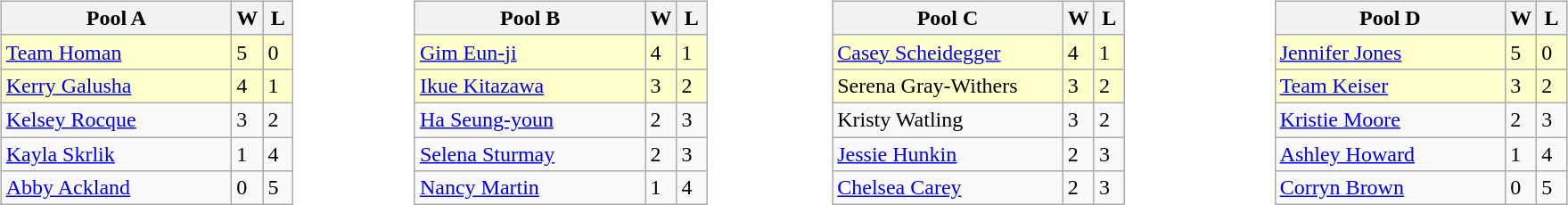<table>
<tr>
<td valign=top width=10%><br><table class=wikitable>
<tr>
<th width=165>Pool A</th>
<th width=15>W</th>
<th width=15>L</th>
</tr>
<tr bgcolor=#ffffcc>
<td> <a href='#'>Team Homan</a></td>
<td>5</td>
<td>0</td>
</tr>
<tr bgcolor=#ffffcc>
<td> <a href='#'>Kerry Galusha</a></td>
<td>4</td>
<td>1</td>
</tr>
<tr>
<td> <a href='#'>Kelsey Rocque</a></td>
<td>3</td>
<td>2</td>
</tr>
<tr>
<td> <a href='#'>Kayla Skrlik</a></td>
<td>1</td>
<td>4</td>
</tr>
<tr>
<td> <a href='#'>Abby Ackland</a></td>
<td>0</td>
<td>5</td>
</tr>
</table>
</td>
<td valign=top width=10%><br><table class=wikitable>
<tr>
<th width=165>Pool B</th>
<th width=15>W</th>
<th width=15>L</th>
</tr>
<tr bgcolor=#ffffcc>
<td> <a href='#'>Gim Eun-ji</a></td>
<td>4</td>
<td>1</td>
</tr>
<tr bgcolor=#ffffcc>
<td> <a href='#'>Ikue Kitazawa</a></td>
<td>3</td>
<td>2</td>
</tr>
<tr>
<td> <a href='#'>Ha Seung-youn</a></td>
<td>2</td>
<td>3</td>
</tr>
<tr>
<td> <a href='#'>Selena Sturmay</a></td>
<td>2</td>
<td>3</td>
</tr>
<tr>
<td> <a href='#'>Nancy Martin</a></td>
<td>1</td>
<td>4</td>
</tr>
</table>
</td>
<td valign=top width=10%><br><table class=wikitable>
<tr>
<th width=165>Pool C</th>
<th width=15>W</th>
<th width=15>L</th>
</tr>
<tr bgcolor=#ffffcc>
<td> <a href='#'>Casey Scheidegger</a></td>
<td>4</td>
<td>1</td>
</tr>
<tr bgcolor=#ffffcc>
<td> Serena Gray-Withers</td>
<td>3</td>
<td>2</td>
</tr>
<tr>
<td> Kristy Watling</td>
<td>3</td>
<td>2</td>
</tr>
<tr>
<td> <a href='#'>Jessie Hunkin</a></td>
<td>2</td>
<td>3</td>
</tr>
<tr>
<td> <a href='#'>Chelsea Carey</a></td>
<td>2</td>
<td>3</td>
</tr>
</table>
</td>
<td valign=top width=10%><br><table class=wikitable>
<tr>
<th width=165>Pool D</th>
<th width=15>W</th>
<th width=15>L</th>
</tr>
<tr bgcolor=#ffffcc>
<td> <a href='#'>Jennifer Jones</a></td>
<td>5</td>
<td>0</td>
</tr>
<tr bgcolor=#ffffcc>
<td> <a href='#'>Team Keiser</a></td>
<td>3</td>
<td>2</td>
</tr>
<tr>
<td> <a href='#'>Kristie Moore</a></td>
<td>2</td>
<td>3</td>
</tr>
<tr>
<td> <a href='#'>Ashley Howard</a></td>
<td>1</td>
<td>4</td>
</tr>
<tr>
<td> <a href='#'>Corryn Brown</a></td>
<td>0</td>
<td>5</td>
</tr>
</table>
</td>
</tr>
</table>
